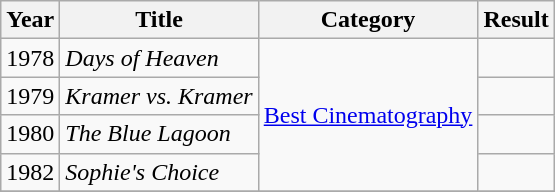<table class="wikitable">
<tr>
<th>Year</th>
<th>Title</th>
<th>Category</th>
<th>Result</th>
</tr>
<tr>
<td>1978</td>
<td><em>Days of Heaven</em></td>
<td rowspan=4><a href='#'>Best Cinematography</a></td>
<td></td>
</tr>
<tr>
<td>1979</td>
<td><em>Kramer vs. Kramer</em></td>
<td></td>
</tr>
<tr>
<td>1980</td>
<td><em>The Blue Lagoon</em></td>
<td></td>
</tr>
<tr>
<td>1982</td>
<td><em>Sophie's Choice</em></td>
<td></td>
</tr>
<tr>
</tr>
</table>
